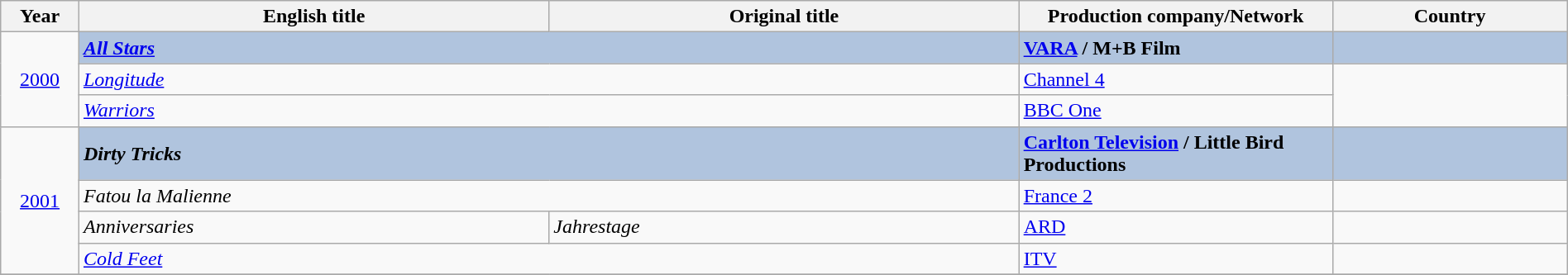<table class="wikitable" width="100%" border="1" cellpadding="5" cellspacing="0">
<tr>
<th width=5%>Year</th>
<th width=30%>English title</th>
<th width=30%>Original title</th>
<th width=20%><strong>Production company/Network</strong></th>
<th width=15%><strong>Country</strong></th>
</tr>
<tr>
<td rowspan="3" style="text-align:center;"><a href='#'>2000</a><br></td>
<td colspan="2" style="background:#B0C4DE;"><strong><em><a href='#'>All Stars</a></em></strong></td>
<td style="background:#B0C4DE;"><strong><a href='#'>VARA</a> / M+B Film</strong></td>
<td style="background:#B0C4DE;"><strong></strong></td>
</tr>
<tr>
<td colspan="2"><em><a href='#'>Longitude</a></em></td>
<td><a href='#'>Channel 4</a></td>
<td rowspan="2"></td>
</tr>
<tr>
<td colspan="2"><em><a href='#'>Warriors</a></em></td>
<td><a href='#'>BBC One</a></td>
</tr>
<tr>
<td rowspan="4" style="text-align:center;"><a href='#'>2001</a><br></td>
<td colspan="2" style="background:#B0C4DE;"><strong><em>Dirty Tricks</em></strong></td>
<td style="background:#B0C4DE;"><strong><a href='#'>Carlton Television</a> / Little Bird Productions</strong></td>
<td style="background:#B0C4DE;"><strong></strong></td>
</tr>
<tr>
<td colspan="2"><em>Fatou la Malienne</em></td>
<td><a href='#'>France 2</a></td>
<td></td>
</tr>
<tr>
<td><em>Anniversaries</em></td>
<td><em>Jahrestage</em></td>
<td><a href='#'>ARD</a></td>
<td></td>
</tr>
<tr>
<td colspan="2"><em><a href='#'>Cold Feet</a></em></td>
<td><a href='#'>ITV</a></td>
<td></td>
</tr>
<tr>
</tr>
</table>
